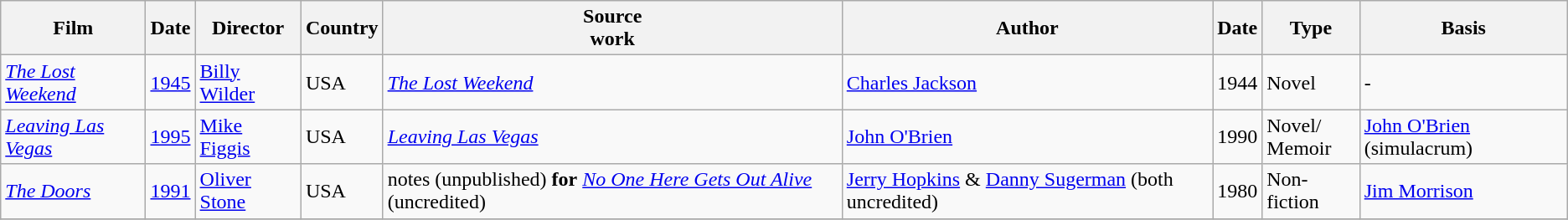<table class="wikitable">
<tr>
<th>Film</th>
<th>Date</th>
<th>Director</th>
<th>Country</th>
<th>Source<br>work</th>
<th>Author</th>
<th>Date</th>
<th>Type</th>
<th>Basis</th>
</tr>
<tr>
<td><em><a href='#'>The Lost Weekend</a></em></td>
<td><a href='#'>1945</a></td>
<td><a href='#'>Billy Wilder</a></td>
<td>USA</td>
<td><em><a href='#'>The Lost Weekend</a></em></td>
<td><a href='#'>Charles Jackson</a></td>
<td>1944</td>
<td>Novel</td>
<td>-</td>
</tr>
<tr>
<td><em><a href='#'>Leaving Las Vegas</a></em></td>
<td><a href='#'>1995</a></td>
<td><a href='#'>Mike Figgis</a></td>
<td>USA</td>
<td><em><a href='#'>Leaving Las Vegas</a></em></td>
<td><a href='#'>John O'Brien</a></td>
<td>1990</td>
<td>Novel/<br>Memoir</td>
<td><a href='#'>John O'Brien</a> (simulacrum)</td>
</tr>
<tr>
<td><em><a href='#'>The Doors</a></em></td>
<td><a href='#'>1991</a></td>
<td><a href='#'>Oliver Stone</a></td>
<td>USA</td>
<td>notes  (unpublished) <strong>for</strong> <em><a href='#'>No One Here Gets Out Alive</a></em> (uncredited)</td>
<td><a href='#'>Jerry Hopkins</a> & <a href='#'>Danny Sugerman</a> (both uncredited)</td>
<td>1980</td>
<td>Non-fiction</td>
<td><a href='#'>Jim Morrison</a></td>
</tr>
<tr>
</tr>
</table>
